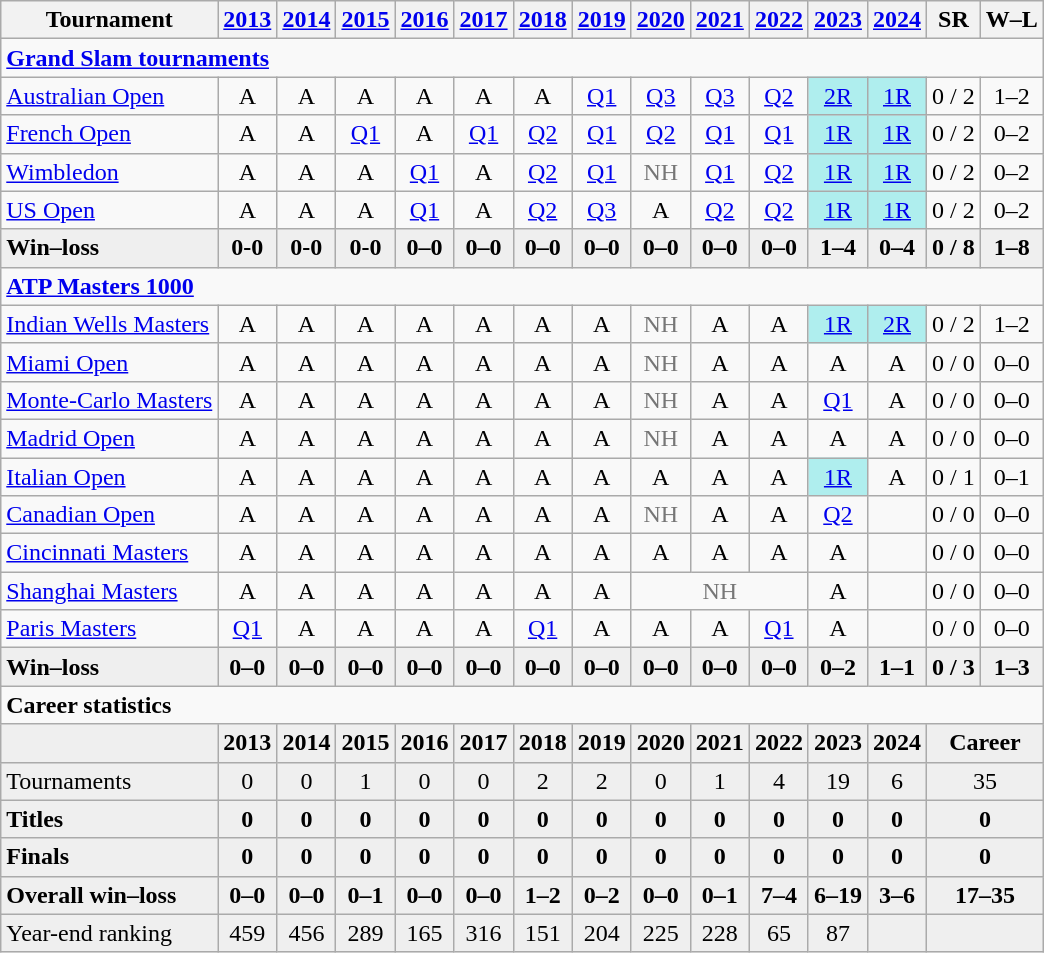<table class=wikitable style=text-align:center;>
<tr>
<th>Tournament</th>
<th><a href='#'>2013</a></th>
<th><a href='#'>2014</a></th>
<th><a href='#'>2015</a></th>
<th><a href='#'>2016</a></th>
<th><a href='#'>2017</a></th>
<th><a href='#'>2018</a></th>
<th><a href='#'>2019</a></th>
<th><a href='#'>2020</a></th>
<th><a href='#'>2021</a></th>
<th><a href='#'>2022</a></th>
<th><a href='#'>2023</a></th>
<th><a href='#'>2024</a></th>
<th>SR</th>
<th>W–L</th>
</tr>
<tr>
<td colspan="15" align="left"><strong><a href='#'>Grand Slam tournaments</a></strong></td>
</tr>
<tr>
<td align=left><a href='#'>Australian Open</a></td>
<td>A</td>
<td>A</td>
<td>A</td>
<td>A</td>
<td>A</td>
<td>A</td>
<td><a href='#'>Q1</a></td>
<td><a href='#'>Q3</a></td>
<td><a href='#'>Q3</a></td>
<td><a href='#'>Q2</a></td>
<td bgcolor=afeeee><a href='#'>2R</a></td>
<td bgcolor=afeeee><a href='#'>1R</a></td>
<td>0 / 2</td>
<td>1–2</td>
</tr>
<tr>
<td align=left><a href='#'>French Open</a></td>
<td>A</td>
<td>A</td>
<td><a href='#'>Q1</a></td>
<td>A</td>
<td><a href='#'>Q1</a></td>
<td><a href='#'>Q2</a></td>
<td><a href='#'>Q1</a></td>
<td><a href='#'>Q2</a></td>
<td><a href='#'>Q1</a></td>
<td><a href='#'>Q1</a></td>
<td bgcolor=afeeee><a href='#'>1R</a></td>
<td bgcolor=afeeee><a href='#'>1R</a></td>
<td>0 / 2</td>
<td>0–2</td>
</tr>
<tr>
<td align=left><a href='#'>Wimbledon</a></td>
<td>A</td>
<td>A</td>
<td>A</td>
<td><a href='#'>Q1</a></td>
<td>A</td>
<td><a href='#'>Q2</a></td>
<td><a href='#'>Q1</a></td>
<td style=color:#767676>NH</td>
<td><a href='#'>Q1</a></td>
<td><a href='#'>Q2</a></td>
<td bgcolor=afeeee><a href='#'>1R</a></td>
<td bgcolor=afeeee><a href='#'>1R</a></td>
<td>0 / 2</td>
<td>0–2</td>
</tr>
<tr>
<td align=left><a href='#'>US Open</a></td>
<td>A</td>
<td>A</td>
<td>A</td>
<td><a href='#'>Q1</a></td>
<td>A</td>
<td><a href='#'>Q2</a></td>
<td><a href='#'>Q3</a></td>
<td>A</td>
<td><a href='#'>Q2</a></td>
<td><a href='#'>Q2</a></td>
<td bgcolor=afeeee><a href='#'>1R</a></td>
<td bgcolor=afeeee><a href='#'>1R</a></td>
<td>0 / 2</td>
<td>0–2</td>
</tr>
<tr style=font-weight:bold;background:#efefef>
<td style=text-align:left>Win–loss</td>
<td>0-0</td>
<td>0-0</td>
<td>0-0</td>
<td>0–0</td>
<td>0–0</td>
<td>0–0</td>
<td>0–0</td>
<td>0–0</td>
<td>0–0</td>
<td>0–0</td>
<td>1–4</td>
<td>0–4</td>
<td>0 / 8</td>
<td>1–8</td>
</tr>
<tr>
<td colspan=15 align="left"><strong><a href='#'>ATP Masters 1000</a></strong></td>
</tr>
<tr>
<td align=left><a href='#'>Indian Wells Masters</a></td>
<td>A</td>
<td>A</td>
<td>A</td>
<td>A</td>
<td>A</td>
<td>A</td>
<td>A</td>
<td style=color:#767676>NH</td>
<td>A</td>
<td>A</td>
<td bgcolor=afeeee><a href='#'>1R</a></td>
<td bgcolor=afeeee><a href='#'>2R</a></td>
<td>0 / 2</td>
<td>1–2</td>
</tr>
<tr>
<td align=left><a href='#'>Miami Open</a></td>
<td>A</td>
<td>A</td>
<td>A</td>
<td>A</td>
<td>A</td>
<td>A</td>
<td>A</td>
<td style=color:#767676>NH</td>
<td>A</td>
<td>A</td>
<td>A</td>
<td>A</td>
<td>0 / 0</td>
<td>0–0</td>
</tr>
<tr>
<td align=left><a href='#'>Monte-Carlo Masters</a></td>
<td>A</td>
<td>A</td>
<td>A</td>
<td>A</td>
<td>A</td>
<td>A</td>
<td>A</td>
<td style=color:#767676>NH</td>
<td>A</td>
<td>A</td>
<td><a href='#'>Q1</a></td>
<td>A</td>
<td>0 / 0</td>
<td>0–0</td>
</tr>
<tr>
<td align=left><a href='#'>Madrid Open</a></td>
<td>A</td>
<td>A</td>
<td>A</td>
<td>A</td>
<td>A</td>
<td>A</td>
<td>A</td>
<td style=color:#767676>NH</td>
<td>A</td>
<td>A</td>
<td>A</td>
<td>A</td>
<td>0 / 0</td>
<td>0–0</td>
</tr>
<tr>
<td align=left><a href='#'>Italian Open</a></td>
<td>A</td>
<td>A</td>
<td>A</td>
<td>A</td>
<td>A</td>
<td>A</td>
<td>A</td>
<td>A</td>
<td>A</td>
<td>A</td>
<td bgcolor=afeeee><a href='#'>1R</a></td>
<td>A</td>
<td>0 / 1</td>
<td>0–1</td>
</tr>
<tr>
<td align=left><a href='#'>Canadian Open</a></td>
<td>A</td>
<td>A</td>
<td>A</td>
<td>A</td>
<td>A</td>
<td>A</td>
<td>A</td>
<td style=color:#767676>NH</td>
<td>A</td>
<td>A</td>
<td><a href='#'>Q2</a></td>
<td></td>
<td>0 / 0</td>
<td>0–0</td>
</tr>
<tr>
<td align=left><a href='#'>Cincinnati Masters</a></td>
<td>A</td>
<td>A</td>
<td>A</td>
<td>A</td>
<td>A</td>
<td>A</td>
<td>A</td>
<td>A</td>
<td>A</td>
<td>A</td>
<td>A</td>
<td></td>
<td>0 / 0</td>
<td>0–0</td>
</tr>
<tr>
<td align=left><a href='#'>Shanghai Masters</a></td>
<td>A</td>
<td>A</td>
<td>A</td>
<td>A</td>
<td>A</td>
<td>A</td>
<td>A</td>
<td colspan="3" style="color:#767676">NH</td>
<td>A</td>
<td></td>
<td>0 / 0</td>
<td>0–0</td>
</tr>
<tr>
<td align=left><a href='#'>Paris Masters</a></td>
<td><a href='#'>Q1</a></td>
<td>A</td>
<td>A</td>
<td>A</td>
<td>A</td>
<td><a href='#'>Q1</a></td>
<td>A</td>
<td>A</td>
<td>A</td>
<td><a href='#'>Q1</a></td>
<td>A</td>
<td></td>
<td>0 / 0</td>
<td>0–0</td>
</tr>
<tr style=font-weight:bold;background:#efefef>
<td style=text-align:left>Win–loss</td>
<td>0–0</td>
<td>0–0</td>
<td>0–0</td>
<td>0–0</td>
<td>0–0</td>
<td>0–0</td>
<td>0–0</td>
<td>0–0</td>
<td>0–0</td>
<td>0–0</td>
<td>0–2</td>
<td>1–1</td>
<td>0 / 3</td>
<td>1–3</td>
</tr>
<tr>
<td colspan="15" align="left"><strong>Career statistics</strong></td>
</tr>
<tr style=font-weight:bold;background:#efefef>
<td></td>
<td>2013</td>
<td>2014</td>
<td>2015</td>
<td>2016</td>
<td>2017</td>
<td>2018</td>
<td>2019</td>
<td>2020</td>
<td>2021</td>
<td>2022</td>
<td>2023</td>
<td>2024</td>
<td colspan="2">Career</td>
</tr>
<tr bgcolor=efefef>
<td align=left>Tournaments</td>
<td>0</td>
<td>0</td>
<td>1</td>
<td>0</td>
<td>0</td>
<td>2</td>
<td>2</td>
<td>0</td>
<td>1</td>
<td>4</td>
<td>19</td>
<td>6</td>
<td colspan="2">35</td>
</tr>
<tr style=font-weight:bold;background:#efefef>
<td style=text-align:left>Titles</td>
<td>0</td>
<td>0</td>
<td>0</td>
<td>0</td>
<td>0</td>
<td>0</td>
<td>0</td>
<td>0</td>
<td>0</td>
<td>0</td>
<td>0</td>
<td>0</td>
<td colspan="2">0</td>
</tr>
<tr style=font-weight:bold;background:#efefef>
<td style=text-align:left>Finals</td>
<td>0</td>
<td>0</td>
<td>0</td>
<td>0</td>
<td>0</td>
<td>0</td>
<td>0</td>
<td>0</td>
<td>0</td>
<td>0</td>
<td>0</td>
<td>0</td>
<td colspan="2">0</td>
</tr>
<tr style=font-weight:bold;background:#efefef>
<td style=text-align:left>Overall win–loss</td>
<td>0–0</td>
<td>0–0</td>
<td>0–1</td>
<td>0–0</td>
<td>0–0</td>
<td>1–2</td>
<td>0–2</td>
<td>0–0</td>
<td>0–1</td>
<td>7–4</td>
<td>6–19</td>
<td>3–6</td>
<td colspan="2">17–35</td>
</tr>
<tr bgcolor=efefef>
<td align=left>Year-end ranking</td>
<td>459</td>
<td>456</td>
<td>289</td>
<td>165</td>
<td>316</td>
<td>151</td>
<td>204</td>
<td>225</td>
<td>228</td>
<td>65</td>
<td>87</td>
<td></td>
<td colspan="2"><strong></strong></td>
</tr>
</table>
